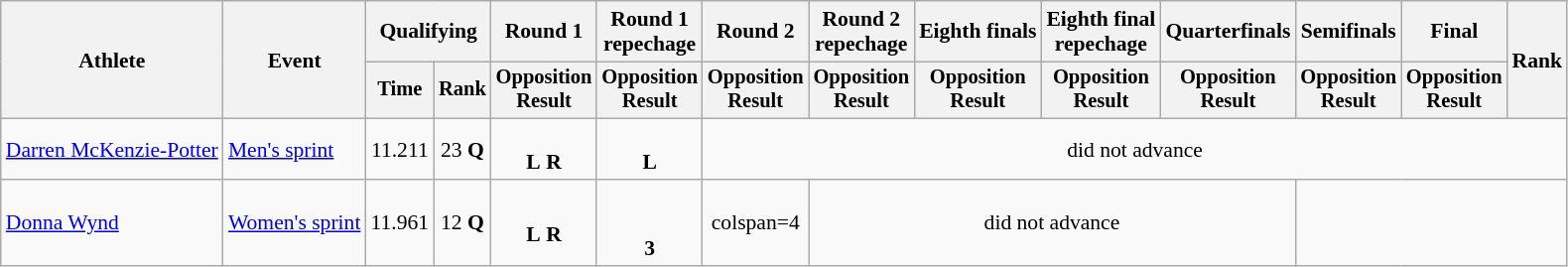<table class="wikitable" style="font-size:90%;text-align:center;">
<tr>
<th rowspan=2>Athlete</th>
<th rowspan=2>Event</th>
<th colspan=2>Qualifying</th>
<th>Round 1</th>
<th>Round 1<br>repechage</th>
<th>Round 2</th>
<th>Round 2<br>repechage</th>
<th>Eighth finals</th>
<th>Eighth final<br>repechage</th>
<th>Quarterfinals</th>
<th>Semifinals</th>
<th>Final</th>
<th rowspan=2>Rank</th>
</tr>
<tr style="font-size:95%">
<th>Time</th>
<th>Rank</th>
<th>Opposition<br>Result</th>
<th>Opposition<br>Result</th>
<th>Opposition<br>Result</th>
<th>Opposition<br>Result</th>
<th>Opposition<br>Result</th>
<th>Opposition<br>Result</th>
<th>Opposition<br>Result</th>
<th>Opposition<br>Result</th>
<th>Opposition<br>Result</th>
</tr>
<tr>
<td align=left><a href='#'>Darren McKenzie-Potter</a></td>
<td align=left><a href='#'>Men's sprint</a></td>
<td>11.211</td>
<td>23 <strong>Q</strong></td>
<td><br><strong>L</strong> <strong>R</strong></td>
<td><br><strong>L</strong></td>
<td colspan=8>did not advance</td>
</tr>
<tr>
<td align=left><a href='#'>Donna Wynd</a></td>
<td align=left><a href='#'>Women's sprint</a></td>
<td>11.961</td>
<td>12 <strong>Q</strong></td>
<td><br><strong>L</strong> <strong>R</strong></td>
<td><br><br><strong>3</strong></td>
<td>colspan=4 </td>
<td colspan=4>did not advance</td>
</tr>
</table>
